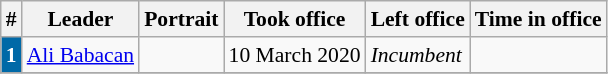<table class="wikitable" style="font-size:90%;">
<tr>
<th>#</th>
<th>Leader</th>
<th>Portrait</th>
<th>Took office</th>
<th>Left office</th>
<th>Time in office</th>
</tr>
<tr>
<th style="background:#0069a7; color:white;">1</th>
<td><a href='#'>Ali Babacan</a></td>
<td></td>
<td>10 March 2020</td>
<td><em>Incumbent</em></td>
<td></td>
</tr>
<tr>
</tr>
</table>
